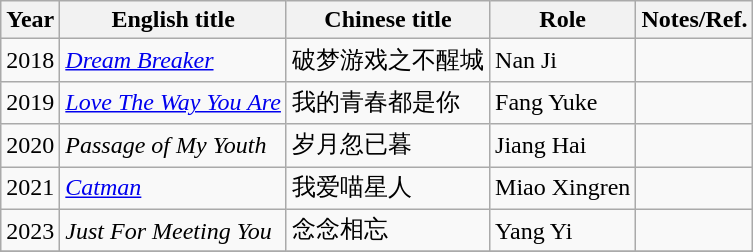<table class="wikitable">
<tr>
<th>Year</th>
<th>English title</th>
<th>Chinese title</th>
<th>Role</th>
<th>Notes/Ref.</th>
</tr>
<tr>
<td>2018</td>
<td><em><a href='#'>Dream Breaker</a></em></td>
<td>破梦游戏之不醒城</td>
<td>Nan Ji</td>
<td></td>
</tr>
<tr>
<td>2019</td>
<td><em><a href='#'>Love The Way You Are</a></em></td>
<td>我的青春都是你</td>
<td>Fang Yuke</td>
<td></td>
</tr>
<tr>
<td>2020</td>
<td><em>Passage of My Youth</em></td>
<td>岁月忽已暮</td>
<td>Jiang Hai</td>
<td></td>
</tr>
<tr>
<td>2021</td>
<td><em><a href='#'>Catman</a></em></td>
<td>我爱喵星人</td>
<td>Miao Xingren</td>
<td></td>
</tr>
<tr>
<td>2023</td>
<td><em>Just For Meeting You</em></td>
<td>念念相忘</td>
<td>Yang Yi</td>
<td></td>
</tr>
<tr>
</tr>
</table>
